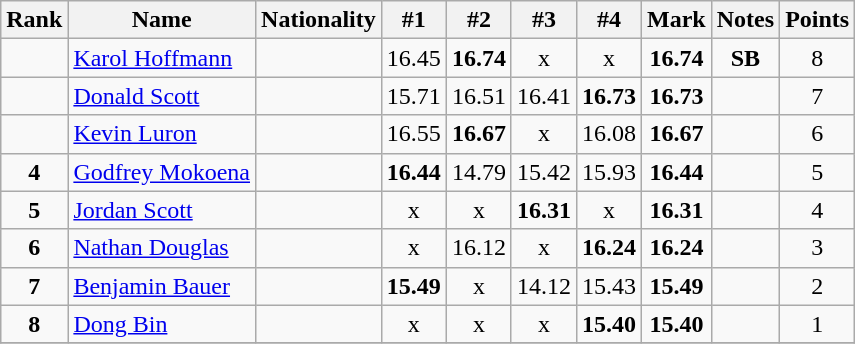<table class="wikitable sortable" style="text-align:center">
<tr>
<th>Rank</th>
<th>Name</th>
<th>Nationality</th>
<th>#1</th>
<th>#2</th>
<th>#3</th>
<th>#4</th>
<th>Mark</th>
<th>Notes</th>
<th>Points</th>
</tr>
<tr>
<td></td>
<td align=left><a href='#'>Karol Hoffmann</a></td>
<td align=left></td>
<td>16.45</td>
<td><strong>16.74</strong></td>
<td>x</td>
<td>x</td>
<td><strong>16.74</strong></td>
<td><strong>SB </strong></td>
<td>8</td>
</tr>
<tr>
<td></td>
<td align=left><a href='#'>Donald Scott</a></td>
<td align=left></td>
<td>15.71</td>
<td>16.51</td>
<td>16.41</td>
<td><strong>16.73</strong></td>
<td><strong>16.73</strong></td>
<td></td>
<td>7</td>
</tr>
<tr>
<td></td>
<td align=left><a href='#'>Kevin Luron</a></td>
<td align=left></td>
<td>16.55</td>
<td><strong>16.67</strong></td>
<td>x</td>
<td>16.08</td>
<td><strong>16.67</strong></td>
<td></td>
<td>6</td>
</tr>
<tr>
<td><strong>4</strong></td>
<td align=left><a href='#'>Godfrey Mokoena</a></td>
<td align=left></td>
<td><strong>16.44</strong></td>
<td>14.79</td>
<td>15.42</td>
<td>15.93</td>
<td><strong>16.44</strong></td>
<td></td>
<td>5</td>
</tr>
<tr>
<td><strong>5</strong></td>
<td align=left><a href='#'>Jordan Scott</a></td>
<td align=left></td>
<td>x</td>
<td>x</td>
<td><strong>16.31</strong></td>
<td>x</td>
<td><strong>16.31</strong></td>
<td></td>
<td>4</td>
</tr>
<tr>
<td><strong>6</strong></td>
<td align=left><a href='#'>Nathan Douglas</a></td>
<td align=left></td>
<td>x</td>
<td>16.12</td>
<td>x</td>
<td><strong>16.24</strong></td>
<td><strong>16.24</strong></td>
<td></td>
<td>3</td>
</tr>
<tr>
<td><strong>7</strong></td>
<td align=left><a href='#'>Benjamin Bauer</a></td>
<td align=left></td>
<td><strong>15.49</strong></td>
<td>x</td>
<td>14.12</td>
<td>15.43</td>
<td><strong>15.49</strong></td>
<td></td>
<td>2</td>
</tr>
<tr>
<td><strong>8</strong></td>
<td align=left><a href='#'>Dong Bin</a></td>
<td align=left></td>
<td>x</td>
<td>x</td>
<td>x</td>
<td><strong>15.40</strong></td>
<td><strong>15.40</strong></td>
<td></td>
<td>1</td>
</tr>
<tr>
</tr>
</table>
